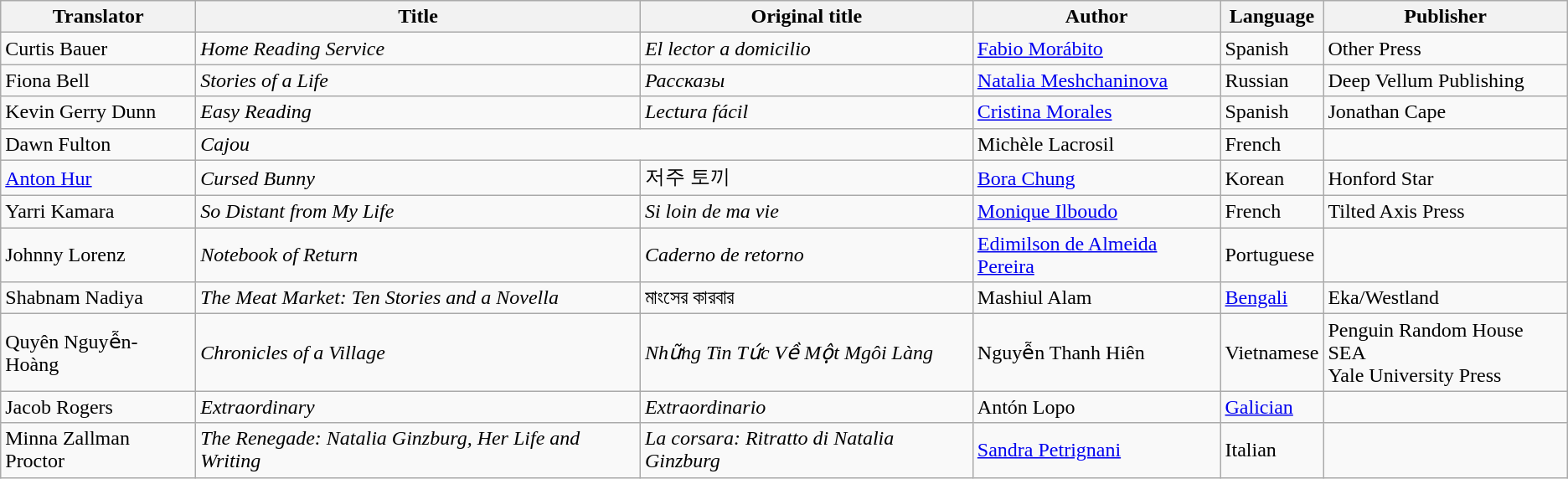<table class="wikitable sortable">
<tr>
<th>Translator</th>
<th>Title</th>
<th>Original title</th>
<th>Author</th>
<th>Language</th>
<th>Publisher</th>
</tr>
<tr>
<td>Curtis Bauer</td>
<td><em>Home Reading Service</em></td>
<td><em>El lector a domicilio</em></td>
<td> <a href='#'>Fabio Morábito</a></td>
<td>Spanish</td>
<td>Other Press</td>
</tr>
<tr>
<td>Fiona Bell</td>
<td><em>Stories of a Life</em></td>
<td><em>Рассказы</em></td>
<td> <a href='#'>Natalia Meshchaninova</a></td>
<td>Russian</td>
<td>Deep Vellum Publishing</td>
</tr>
<tr>
<td>Kevin Gerry Dunn</td>
<td><em>Easy Reading</em></td>
<td><em>Lectura fácil</em></td>
<td> <a href='#'>Cristina Morales</a></td>
<td>Spanish</td>
<td>Jonathan Cape</td>
</tr>
<tr>
<td>Dawn Fulton</td>
<td colspan="2"><em>Cajou</em></td>
<td> Michèle Lacrosil</td>
<td>French</td>
<td></td>
</tr>
<tr>
<td><a href='#'>Anton Hur</a></td>
<td><em>Cursed Bunny</em></td>
<td>저주 토끼</td>
<td> <a href='#'>Bora Chung</a></td>
<td>Korean</td>
<td>Honford Star</td>
</tr>
<tr>
<td>Yarri Kamara</td>
<td><em>So Distant from My Life</em></td>
<td><em>Si loin de ma vie</em></td>
<td> <a href='#'>Monique Ilboudo</a></td>
<td>French</td>
<td>Tilted Axis Press</td>
</tr>
<tr>
<td>Johnny Lorenz</td>
<td><em>Notebook of Return</em></td>
<td><em>Caderno de retorno</em></td>
<td> <a href='#'>Edimilson de Almeida Pereira</a></td>
<td>Portuguese</td>
<td></td>
</tr>
<tr>
<td>Shabnam Nadiya</td>
<td><em>The Meat Market: Ten Stories and a Novella</em></td>
<td>মাংসের কারবার</td>
<td> Mashiul Alam</td>
<td><a href='#'>Bengali</a></td>
<td>Eka/Westland</td>
</tr>
<tr>
<td>Quyên Nguyễn-Hoàng</td>
<td><em>Chronicles of a Village</em></td>
<td><em>Những Tin Tức Về Một Mgôi Làng</em></td>
<td> Nguyễn Thanh Hiên</td>
<td>Vietnamese</td>
<td>Penguin Random House SEA<br>Yale University Press</td>
</tr>
<tr>
<td>Jacob Rogers</td>
<td><em>Extraordinary</em></td>
<td><em>Extraordinario</em></td>
<td> Antón Lopo</td>
<td><a href='#'>Galician</a></td>
<td></td>
</tr>
<tr>
<td>Minna Zallman Proctor</td>
<td><em>The Renegade: Natalia Ginzburg, Her Life and Writing</em></td>
<td><em>La corsara: Ritratto di Natalia Ginzburg</em></td>
<td> <a href='#'>Sandra Petrignani</a></td>
<td>Italian</td>
<td></td>
</tr>
</table>
